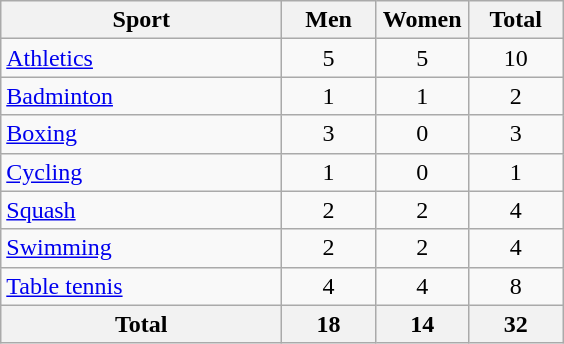<table class="wikitable sortable" style="text-align:center;">
<tr>
<th width=180>Sport</th>
<th width=55>Men</th>
<th width=55>Women</th>
<th width=55>Total</th>
</tr>
<tr>
<td align=left><a href='#'>Athletics</a></td>
<td>5</td>
<td>5</td>
<td>10</td>
</tr>
<tr>
<td align=left><a href='#'>Badminton</a></td>
<td>1</td>
<td>1</td>
<td>2</td>
</tr>
<tr>
<td align=left><a href='#'>Boxing</a></td>
<td>3</td>
<td>0</td>
<td>3</td>
</tr>
<tr>
<td align=left><a href='#'>Cycling</a></td>
<td>1</td>
<td>0</td>
<td>1</td>
</tr>
<tr>
<td align=left><a href='#'>Squash</a></td>
<td>2</td>
<td>2</td>
<td>4</td>
</tr>
<tr>
<td align=left><a href='#'>Swimming</a></td>
<td>2</td>
<td>2</td>
<td>4</td>
</tr>
<tr>
<td align=left><a href='#'>Table tennis</a></td>
<td>4</td>
<td>4</td>
<td>8</td>
</tr>
<tr>
<th>Total</th>
<th>18</th>
<th>14</th>
<th>32</th>
</tr>
</table>
